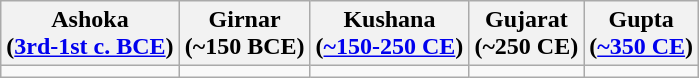<table class="wikitable">
<tr>
<th>Ashoka<br>(<a href='#'>3rd-1st c. BCE</a>)</th>
<th>Girnar<br>(~150 BCE)</th>
<th>Kushana<br>(<a href='#'>~150-250 CE</a>)</th>
<th>Gujarat<br>(~250 CE)</th>
<th>Gupta<br>(<a href='#'>~350 CE</a>)</th>
</tr>
<tr>
<td></td>
<td></td>
<td></td>
<td></td>
<td></td>
</tr>
</table>
